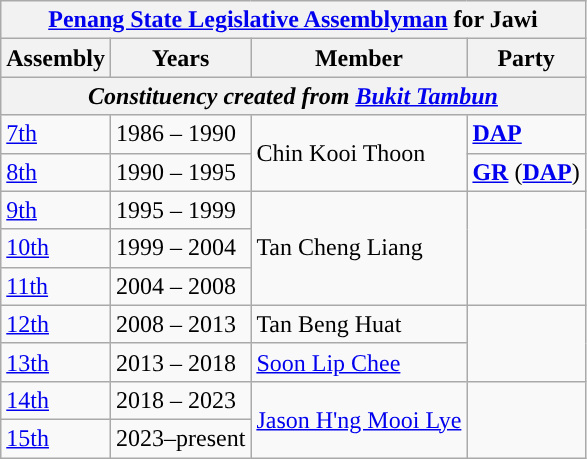<table class="wikitable">
<tr>
<th colspan="4"><a href='#'>Penang State Legislative Assemblyman</a> for Jawi</th>
</tr>
<tr>
<th>Assembly</th>
<th>Years</th>
<th>Member</th>
<th>Party</th>
</tr>
<tr>
<th colspan="4" align="center"><em>Constituency created from <a href='#'>Bukit Tambun</a></em></th>
</tr>
<tr>
<td><a href='#'>7th</a></td>
<td>1986 – 1990</td>
<td rowspan="2">Chin Kooi Thoon</td>
<td><strong><a href='#'>DAP</a></strong></td>
</tr>
<tr>
<td><a href='#'>8th</a></td>
<td>1990 – 1995</td>
<td><strong><a href='#'>GR</a></strong> (<strong><a href='#'>DAP</a></strong>)</td>
</tr>
<tr>
<td><a href='#'>9th</a></td>
<td>1995 – 1999</td>
<td rowspan="3">Tan Cheng Liang</td>
<td rowspan="3"></td>
</tr>
<tr>
<td><a href='#'>10th</a></td>
<td>1999 – 2004</td>
</tr>
<tr>
<td><a href='#'>11th</a></td>
<td>2004 – 2008</td>
</tr>
<tr>
<td><a href='#'>12th</a></td>
<td>2008 – 2013</td>
<td>Tan Beng Huat</td>
<td rowspan="2"></td>
</tr>
<tr>
<td><a href='#'>13th</a></td>
<td>2013 – 2018</td>
<td><a href='#'>Soon Lip Chee</a></td>
</tr>
<tr>
<td><a href='#'>14th</a></td>
<td>2018 – 2023</td>
<td rowspan=2><a href='#'>Jason H'ng Mooi Lye</a></td>
<td rowspan=2></td>
</tr>
<tr>
<td><a href='#'>15th</a></td>
<td>2023–present</td>
</tr>
</table>
